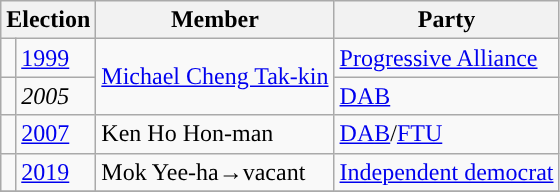<table class="wikitable">
<tr>
<th colspan="2">Election</th>
<th>Member</th>
<th>Party</th>
</tr>
<tr>
<td style="background-color: "></td>
<td><a href='#'>1999</a></td>
<td rowspan=2><a href='#'>Michael Cheng Tak-kin</a></td>
<td><a href='#'>Progressive Alliance</a></td>
</tr>
<tr>
<td style="background-color: "></td>
<td><em>2005</em></td>
<td><a href='#'>DAB</a></td>
</tr>
<tr>
<td style="background-color: "></td>
<td><a href='#'>2007</a></td>
<td>Ken Ho Hon-man</td>
<td><a href='#'>DAB</a>/<a href='#'>FTU</a></td>
</tr>
<tr>
<td style="background-color: "></td>
<td><a href='#'>2019</a></td>
<td>Mok Yee-ha→vacant</td>
<td><a href='#'>Independent democrat</a></td>
</tr>
<tr>
</tr>
</table>
